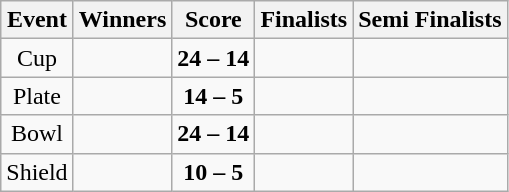<table class="wikitable" style="text-align: center">
<tr>
<th>Event</th>
<th>Winners</th>
<th>Score</th>
<th>Finalists</th>
<th>Semi Finalists</th>
</tr>
<tr>
<td>Cup</td>
<td align=left><strong></strong></td>
<td><strong>24 – 14</strong></td>
<td align=left></td>
<td align=left><br></td>
</tr>
<tr>
<td>Plate</td>
<td align=left><strong></strong></td>
<td><strong>14 – 5</strong></td>
<td align=left></td>
<td align=left><br></td>
</tr>
<tr>
<td>Bowl</td>
<td align=left><strong></strong></td>
<td><strong>24 – 14</strong></td>
<td align=left></td>
<td align=left><br></td>
</tr>
<tr>
<td>Shield</td>
<td align=left><strong></strong></td>
<td><strong>10 – 5</strong></td>
<td align=left></td>
<td align=left><br></td>
</tr>
</table>
